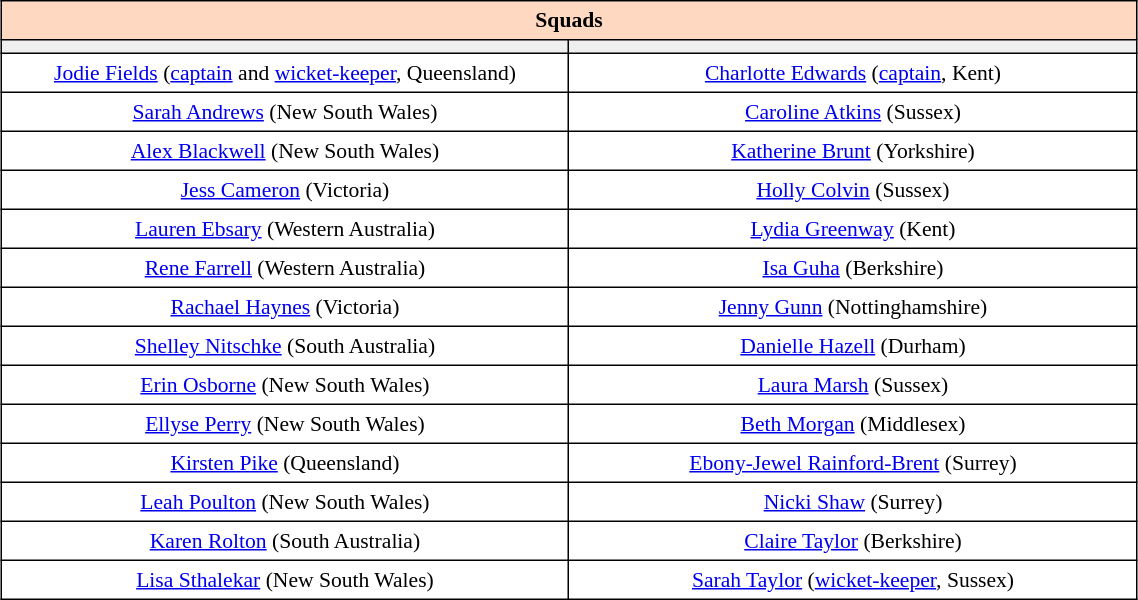<table name="squads" border="0" cellpadding="4" cellspacing="0" style="text-align:center; font-size:90%; border-collapse:collapse;width:60%;margin:auto;">
<tr>
<th style="background:#FFD8C1; border: 1px solid #000000;" colspan=2>Squads</th>
</tr>
<tr bgcolor="#efefef">
<th style="border: 1px solid #000000;" width=23%></th>
<th style="border: 1px solid #000000;" width=23%></th>
</tr>
<tr>
<td style="border: 1px solid #000000;"><a href='#'>Jodie Fields</a> (<a href='#'>captain</a> and <a href='#'>wicket-keeper</a>, Queensland)</td>
<td style="border: 1px solid #000000;"><a href='#'>Charlotte Edwards</a> (<a href='#'>captain</a>, Kent)</td>
</tr>
<tr>
<td style="border: 1px solid #000000;"><a href='#'>Sarah Andrews</a> (New South Wales)</td>
<td style="border: 1px solid #000000;"><a href='#'>Caroline Atkins</a> (Sussex)</td>
</tr>
<tr>
<td style="border: 1px solid #000000;"><a href='#'>Alex Blackwell</a> (New South Wales)</td>
<td style="border: 1px solid #000000;"><a href='#'>Katherine Brunt</a> (Yorkshire)</td>
</tr>
<tr>
<td style="border: 1px solid #000000;"><a href='#'>Jess Cameron</a> (Victoria)</td>
<td style="border: 1px solid #000000;"><a href='#'>Holly Colvin</a> (Sussex)</td>
</tr>
<tr>
<td style="border: 1px solid #000000;"><a href='#'>Lauren Ebsary</a> (Western Australia)</td>
<td style="border: 1px solid #000000;"><a href='#'>Lydia Greenway</a> (Kent)</td>
</tr>
<tr>
<td style="border: 1px solid #000000;"><a href='#'>Rene Farrell</a> (Western Australia)</td>
<td style="border: 1px solid #000000;"><a href='#'>Isa Guha</a> (Berkshire)</td>
</tr>
<tr>
<td style="border: 1px solid #000000;"><a href='#'>Rachael Haynes</a> (Victoria)</td>
<td style="border: 1px solid #000000;"><a href='#'>Jenny Gunn</a> (Nottinghamshire)</td>
</tr>
<tr>
<td style="border: 1px solid #000000;"><a href='#'>Shelley Nitschke</a> (South Australia)</td>
<td style="border: 1px solid #000000;"><a href='#'>Danielle Hazell</a> (Durham)</td>
</tr>
<tr>
<td style="border: 1px solid #000000;"><a href='#'>Erin Osborne</a> (New South Wales)</td>
<td style="border: 1px solid #000000;"><a href='#'>Laura Marsh</a> (Sussex)</td>
</tr>
<tr>
<td style="border: 1px solid #000000;"><a href='#'>Ellyse Perry</a> (New South Wales)</td>
<td style="border: 1px solid #000000;"><a href='#'>Beth Morgan</a> (Middlesex)</td>
</tr>
<tr>
<td style="border: 1px solid #000000;"><a href='#'>Kirsten Pike</a> (Queensland)</td>
<td style="border: 1px solid #000000;"><a href='#'>Ebony-Jewel Rainford-Brent</a> (Surrey)</td>
</tr>
<tr>
<td style="border: 1px solid #000000;"><a href='#'>Leah Poulton</a> (New South Wales)</td>
<td style="border: 1px solid #000000;"><a href='#'>Nicki Shaw</a> (Surrey)</td>
</tr>
<tr>
<td style="border: 1px solid #000000;"><a href='#'>Karen Rolton</a> (South Australia)</td>
<td style="border: 1px solid #000000;"><a href='#'>Claire Taylor</a> (Berkshire)</td>
</tr>
<tr>
<td style="border: 1px solid #000000;"><a href='#'>Lisa Sthalekar</a> (New South Wales)</td>
<td style="border: 1px solid #000000;"><a href='#'>Sarah Taylor</a> (<a href='#'>wicket-keeper</a>, Sussex)</td>
</tr>
</table>
